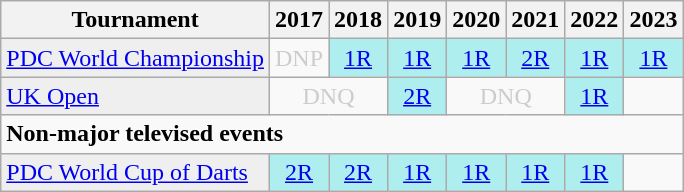<table class="wikitable">
<tr>
<th>Tournament</th>
<th>2017</th>
<th>2018</th>
<th>2019</th>
<th>2020</th>
<th>2021</th>
<th>2022</th>
<th>2023</th>
</tr>
<tr>
<td style="background:#efefef;"><a href='#'>PDC World Championship</a></td>
<td colspan="1" style="text-align:center; color:#ccc;">DNP</td>
<td style="text-align:center; background:#afeeee;"><a href='#'>1R</a></td>
<td style="text-align:center; background:#afeeee;"><a href='#'>1R</a></td>
<td style="text-align:center; background:#afeeee;"><a href='#'>1R</a></td>
<td style="text-align:center; background:#afeeee;"><a href='#'>2R</a></td>
<td style="text-align:center; background:#afeeee;"><a href='#'>1R</a></td>
<td style="text-align:center; background:#afeeee;"><a href='#'>1R</a></td>
</tr>
<tr>
<td style="background:#efefef;"><a href='#'>UK Open</a></td>
<td colspan="2" style="text-align:center; color:#ccc;">DNQ</td>
<td style="text-align:center; background:#afeeee;"><a href='#'>2R</a></td>
<td colspan="2" style="text-align:center; color:#ccc;">DNQ</td>
<td style="text-align:center; background:#afeeee;"><a href='#'>1R</a></td>
<td></td>
</tr>
<tr>
<td colspan="21" align="left"><strong>Non-major televised events</strong></td>
</tr>
<tr>
<td style="background:#efefef;"><a href='#'>PDC World Cup of Darts</a></td>
<td style="text-align:center; background:#afeeee;"><a href='#'>2R</a></td>
<td style="text-align:center; background:#afeeee;"><a href='#'>2R</a></td>
<td style="text-align:center; background:#afeeee;"><a href='#'>1R</a></td>
<td style="text-align:center; background:#afeeee;"><a href='#'>1R</a></td>
<td style="text-align:center; background:#afeeee;"><a href='#'>1R</a></td>
<td style="text-align:center; background:#afeeee;"><a href='#'>1R</a></td>
<td></td>
</tr>
</table>
